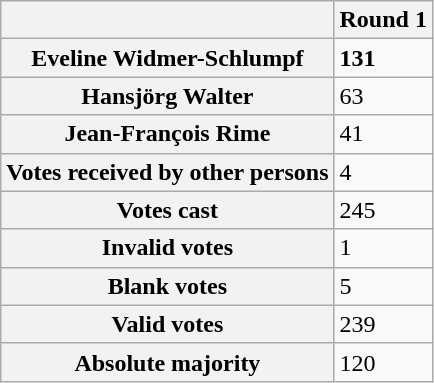<table class="wikitable">
<tr>
<th></th>
<th>Round 1</th>
</tr>
<tr>
<th>Eveline Widmer-Schlumpf</th>
<td><strong>131</strong></td>
</tr>
<tr>
<th>Hansjörg Walter</th>
<td>63</td>
</tr>
<tr>
<th>Jean-François Rime</th>
<td>41</td>
</tr>
<tr>
<th>Votes received by other persons</th>
<td>4</td>
</tr>
<tr>
<th>Votes cast</th>
<td>245</td>
</tr>
<tr>
<th>Invalid votes</th>
<td>1</td>
</tr>
<tr>
<th>Blank votes</th>
<td>5</td>
</tr>
<tr>
<th>Valid votes</th>
<td>239</td>
</tr>
<tr>
<th>Absolute majority</th>
<td>120</td>
</tr>
</table>
